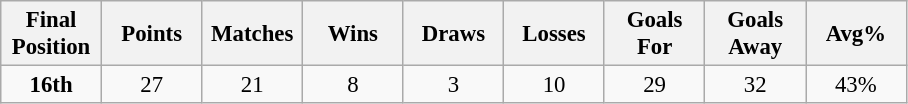<table class="wikitable" style="font-size: 95%; text-align: center;">
<tr>
<th width=60>Final Position</th>
<th width=60>Points</th>
<th width=60>Matches</th>
<th width=60>Wins</th>
<th width=60>Draws</th>
<th width=60>Losses</th>
<th width=60>Goals For</th>
<th width=60>Goals Away</th>
<th width=60>Avg%</th>
</tr>
<tr>
<td><strong>16th</strong></td>
<td>27</td>
<td>21</td>
<td>8</td>
<td>3</td>
<td>10</td>
<td>29</td>
<td>32</td>
<td>43%</td>
</tr>
</table>
